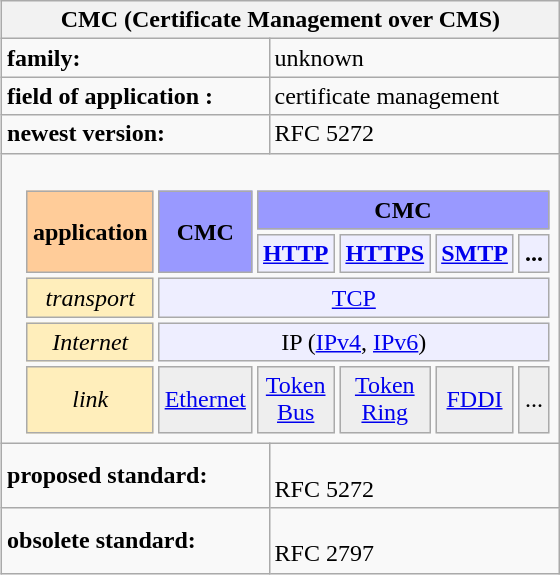<table class="wikitable float-right" align=right>
<tr ---->
<th bgcolor="#C0C0FF" colspan="2" font="size:larger">CMC (Certificate Management over CMS)</th>
</tr>
<tr ---->
<td align="left"><strong>family:</strong></td>
<td align="left">unknown</td>
</tr>
<tr ---->
<td align="left"><strong>field of application :</strong></td>
<td align="left">certificate management</td>
</tr>
<tr ---->
<td align="left"><strong>newest version:</strong></td>
<td align="left">RFC 5272</td>
</tr>
<tr ---->
<td align="center" colspan="2"><br><table border="0" cellspacing="3" style="float:right;padding-left:10px">
<tr ---->
<td rowspan="2" align="center" bgcolor="#FFCC99"><strong>application</strong></td>
<td rowspan="2" colspan="1" align="center" bgcolor="#9999FF"><strong>CMC</strong></td>
<td colspan="4" align="center" bgcolor="#9999FF"><strong>CMC</strong></td>
</tr>
<tr ---->
<td colspan="1" align="center" bgcolor="#EEEEFF"><strong><a href='#'>HTTP</a></strong></td>
<td colspan="1" align="center" bgcolor="#EEEEFF"><strong><a href='#'>HTTPS</a></strong></td>
<td colspan="1" align="center" bgcolor="#EEEEFF"><strong><a href='#'>SMTP</a></strong></td>
<td colspan="1" align="center" bgcolor="#EEEEFF"><strong>...</strong></td>
</tr>
<tr ---->
<td align="center" bgcolor="#FFEEBB"><em>transport</em></td>
<td colspan="5" align="center" bgcolor="#EEEEFF"><a href='#'>TCP</a></td>
</tr>
<tr ---->
<td align="center" bgcolor="#FFEEBB"><em>Internet</em></td>
<td colspan="5" align="center" bgcolor="#EEEEFF">IP (<a href='#'>IPv4</a>, <a href='#'>IPv6</a>)</td>
</tr>
<tr ---->
<td rowspan="2" align="center" bgcolor="#FFEEBB"><em>link</em></td>
<td rowspan="2" align="center" bgcolor="#EEEEEE"><a href='#'>Ethernet</a></td>
<td rowspan="2" align="center" bgcolor="#EEEEEE"><a href='#'>Token<br>Bus</a></td>
<td rowspan="2" align="center" bgcolor="#EEEEEE"><a href='#'>Token<br>Ring</a></td>
<td rowspan="2" align="center" bgcolor="#EEEEEE"><a href='#'>FDDI</a></td>
<td rowspan="2" align="center" bgcolor="#EEEEEE">...</td>
</tr>
</table>
</td>
</tr>
<tr ---->
<td align="left"><strong>proposed standard:</strong></td>
<td align="left"><br>RFC 5272<br></td>
</tr>
<tr ---->
<td align="left"><strong>obsolete standard:</strong></td>
<td align="left"><br>RFC 2797<br></td>
</tr>
</table>
